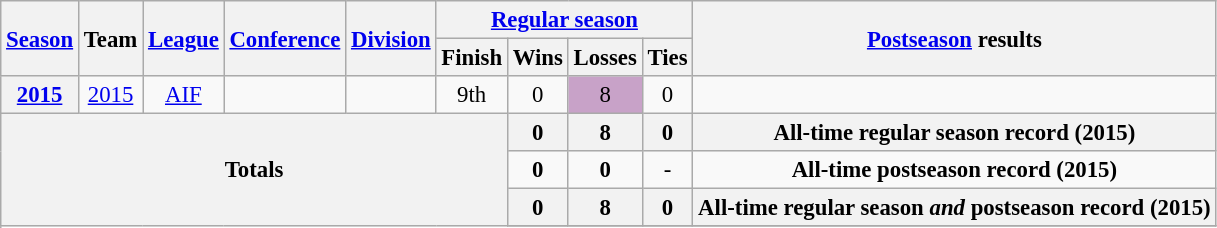<table class="wikitable" style="font-size: 95%;">
<tr>
<th rowspan="2"><a href='#'>Season</a></th>
<th rowspan="2">Team</th>
<th rowspan="2"><a href='#'>League</a></th>
<th rowspan="2"><a href='#'>Conference</a></th>
<th rowspan="2"><a href='#'>Division</a></th>
<th colspan="4"><a href='#'>Regular season</a></th>
<th rowspan="2"><a href='#'>Postseason</a> results</th>
</tr>
<tr>
<th>Finish</th>
<th>Wins</th>
<th>Losses</th>
<th>Ties</th>
</tr>
<tr background:#fcc;">
<th style="text-align:center;"><a href='#'>2015</a></th>
<td style="text-align:center;"><a href='#'>2015</a></td>
<td style="text-align:center;"><a href='#'>AIF</a></td>
<td style="text-align:center;"></td>
<td style="text-align:center;"></td>
<td style="text-align:center;">9th</td>
<td style="text-align:center;">0</td>
<td style="text-align:center; background:#c8a2c8;">8</td>
<td style="text-align:center;">0</td>
<td></td>
</tr>
<tr>
<th style="text-align:center;" rowspan="5" colspan="6">Totals</th>
<th style="text-align:center;"><strong>0</strong></th>
<th style="text-align:center;"><strong>8</strong></th>
<th style="text-align:center;"><strong>0</strong></th>
<th style="text-align:center;" colspan="3"><strong>All-time regular season record (2015)</strong></th>
</tr>
<tr style="text-align:center;">
<td><strong>0</strong></td>
<td><strong>0</strong></td>
<td>-</td>
<td colspan="3"><strong>All-time postseason record (2015)</strong></td>
</tr>
<tr>
<th style="text-align:center;"><strong>0</strong></th>
<th style="text-align:center;"><strong>8</strong></th>
<th style="text-align:center;"><strong>0</strong></th>
<th style="text-align:center;" colspan="3"><strong>All-time regular season <em>and</em>  postseason record (2015)</strong></th>
</tr>
<tr>
</tr>
</table>
